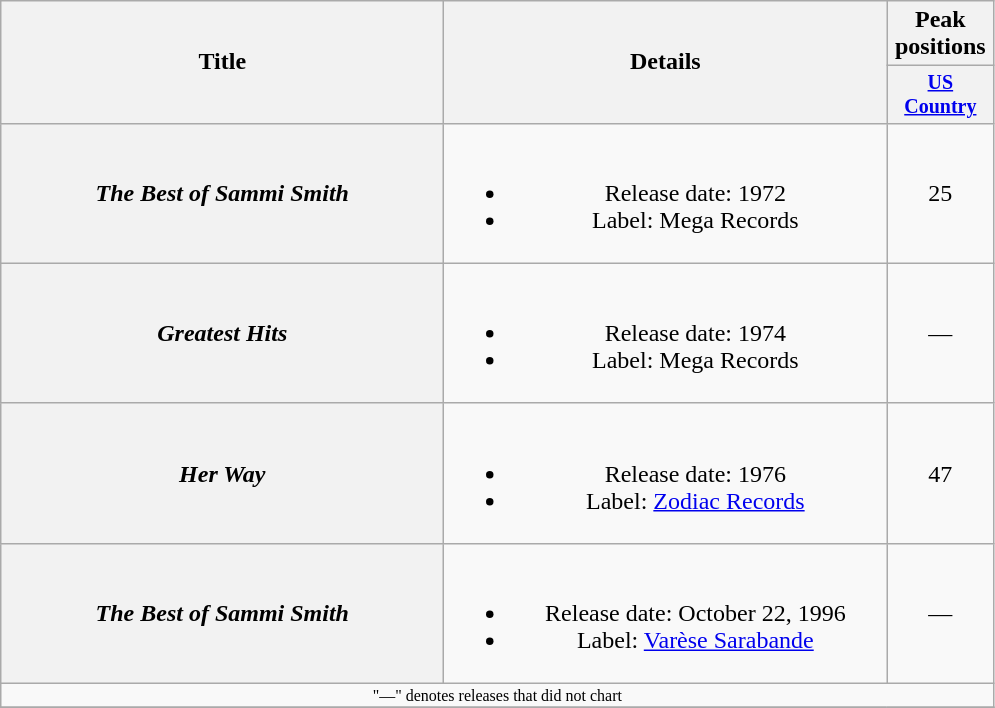<table class="wikitable plainrowheaders" style="text-align:center;">
<tr>
<th rowspan="2" style="width:18em;">Title</th>
<th rowspan="2" style="width:18em;">Details</th>
<th>Peak positions</th>
</tr>
<tr style="font-size:smaller;">
<th width="65"><a href='#'>US Country</a><br></th>
</tr>
<tr>
<th scope="row"><em>The Best of Sammi Smith</em></th>
<td><br><ul><li>Release date: 1972</li><li>Label: Mega Records</li></ul></td>
<td>25</td>
</tr>
<tr>
<th scope="row"><em>Greatest Hits</em></th>
<td><br><ul><li>Release date: 1974</li><li>Label: Mega Records</li></ul></td>
<td>—</td>
</tr>
<tr>
<th scope="row"><em>Her Way</em></th>
<td><br><ul><li>Release date: 1976</li><li>Label: <a href='#'>Zodiac Records</a></li></ul></td>
<td>47</td>
</tr>
<tr>
<th scope="row"><em>The Best of Sammi Smith</em></th>
<td><br><ul><li>Release date: October 22, 1996</li><li>Label: <a href='#'>Varèse Sarabande</a></li></ul></td>
<td>—</td>
</tr>
<tr>
<td colspan="3" style="font-size: 8pt">"—" denotes releases that did not chart</td>
</tr>
<tr>
</tr>
</table>
